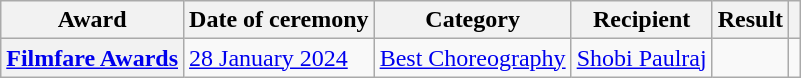<table class="wikitable plainrowheaders sortable">
<tr>
<th scope="col">Award</th>
<th scope="col">Date of ceremony</th>
<th scope="col">Category</th>
<th scope="col">Recipient</th>
<th scope="col">Result</th>
<th scope="col" class="unsortable"></th>
</tr>
<tr>
<th scope="row"><a href='#'>Filmfare Awards</a></th>
<td><a href='#'>28 January 2024</a></td>
<td><a href='#'>Best Choreography</a></td>
<td><a href='#'>Shobi Paulraj</a></td>
<td></td>
<td align="center"></td>
</tr>
</table>
